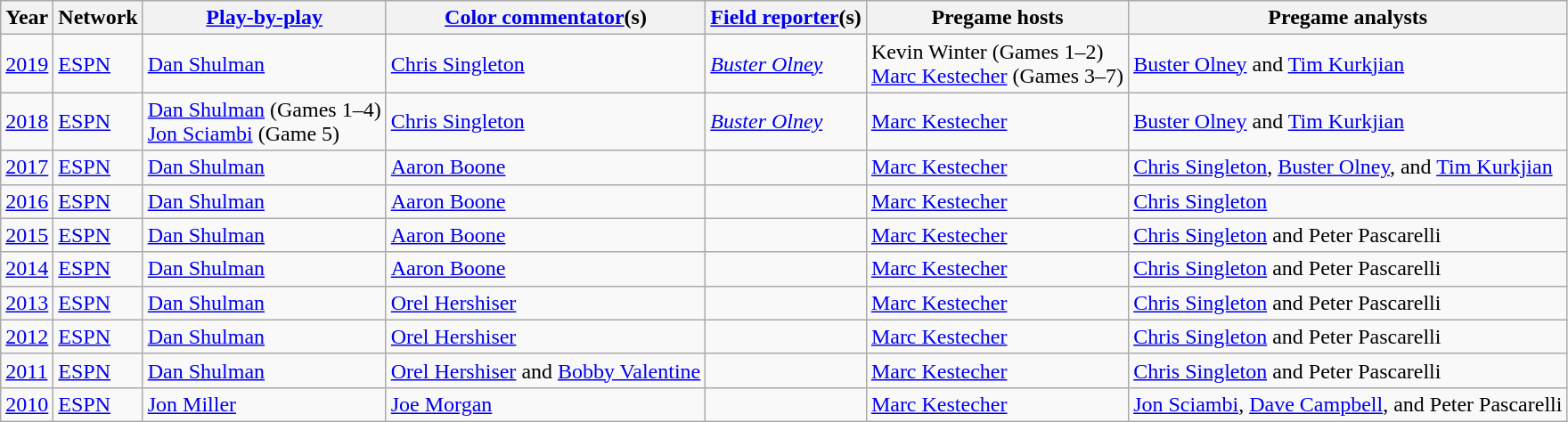<table class="wikitable">
<tr>
<th>Year</th>
<th>Network</th>
<th><a href='#'>Play-by-play</a></th>
<th><a href='#'>Color commentator</a>(s)</th>
<th><a href='#'>Field reporter</a>(s)</th>
<th>Pregame hosts</th>
<th>Pregame analysts</th>
</tr>
<tr>
<td><a href='#'>2019</a></td>
<td><a href='#'>ESPN</a></td>
<td><a href='#'>Dan Shulman</a></td>
<td><a href='#'>Chris Singleton</a></td>
<td><em><a href='#'>Buster Olney</a></em></td>
<td>Kevin Winter (Games 1–2)<br><a href='#'>Marc Kestecher</a> (Games 3–7)</td>
<td><a href='#'>Buster Olney</a> and <a href='#'>Tim Kurkjian</a></td>
</tr>
<tr>
<td><a href='#'>2018</a></td>
<td><a href='#'>ESPN</a></td>
<td><a href='#'>Dan Shulman</a> (Games 1–4) <br><a href='#'>Jon Sciambi</a> (Game 5)</td>
<td><a href='#'>Chris Singleton</a></td>
<td><em><a href='#'>Buster Olney</a></em></td>
<td><a href='#'>Marc Kestecher</a></td>
<td><a href='#'>Buster Olney</a> and <a href='#'>Tim Kurkjian</a></td>
</tr>
<tr>
<td><a href='#'>2017</a></td>
<td><a href='#'>ESPN</a></td>
<td><a href='#'>Dan Shulman</a></td>
<td><a href='#'>Aaron Boone</a></td>
<td></td>
<td><a href='#'>Marc Kestecher</a></td>
<td><a href='#'>Chris Singleton</a>, <a href='#'>Buster Olney</a>, and <a href='#'>Tim Kurkjian</a></td>
</tr>
<tr>
<td><a href='#'>2016</a></td>
<td><a href='#'>ESPN</a></td>
<td><a href='#'>Dan Shulman</a></td>
<td><a href='#'>Aaron Boone</a></td>
<td></td>
<td><a href='#'>Marc Kestecher</a></td>
<td><a href='#'>Chris Singleton</a></td>
</tr>
<tr>
<td><a href='#'>2015</a></td>
<td><a href='#'>ESPN</a></td>
<td><a href='#'>Dan Shulman</a></td>
<td><a href='#'>Aaron Boone</a></td>
<td></td>
<td><a href='#'>Marc Kestecher</a></td>
<td><a href='#'>Chris Singleton</a> and Peter Pascarelli</td>
</tr>
<tr>
<td><a href='#'>2014</a></td>
<td><a href='#'>ESPN</a></td>
<td><a href='#'>Dan Shulman</a></td>
<td><a href='#'>Aaron Boone</a></td>
<td></td>
<td><a href='#'>Marc Kestecher</a></td>
<td><a href='#'>Chris Singleton</a> and Peter Pascarelli</td>
</tr>
<tr>
<td><a href='#'>2013</a></td>
<td><a href='#'>ESPN</a></td>
<td><a href='#'>Dan Shulman</a></td>
<td><a href='#'>Orel Hershiser</a></td>
<td></td>
<td><a href='#'>Marc Kestecher</a></td>
<td><a href='#'>Chris Singleton</a> and Peter Pascarelli</td>
</tr>
<tr>
<td><a href='#'>2012</a></td>
<td><a href='#'>ESPN</a></td>
<td><a href='#'>Dan Shulman</a></td>
<td><a href='#'>Orel Hershiser</a></td>
<td></td>
<td><a href='#'>Marc Kestecher</a></td>
<td><a href='#'>Chris Singleton</a> and Peter Pascarelli</td>
</tr>
<tr>
<td><a href='#'>2011</a></td>
<td><a href='#'>ESPN</a></td>
<td><a href='#'>Dan Shulman</a></td>
<td><a href='#'>Orel Hershiser</a> and <a href='#'>Bobby Valentine</a></td>
<td></td>
<td><a href='#'>Marc Kestecher</a></td>
<td><a href='#'>Chris Singleton</a> and Peter Pascarelli</td>
</tr>
<tr>
<td><a href='#'>2010</a></td>
<td><a href='#'>ESPN</a></td>
<td><a href='#'>Jon Miller</a></td>
<td><a href='#'>Joe Morgan</a></td>
<td></td>
<td><a href='#'>Marc Kestecher</a></td>
<td><a href='#'>Jon Sciambi</a>, <a href='#'>Dave Campbell</a>, and Peter Pascarelli</td>
</tr>
</table>
